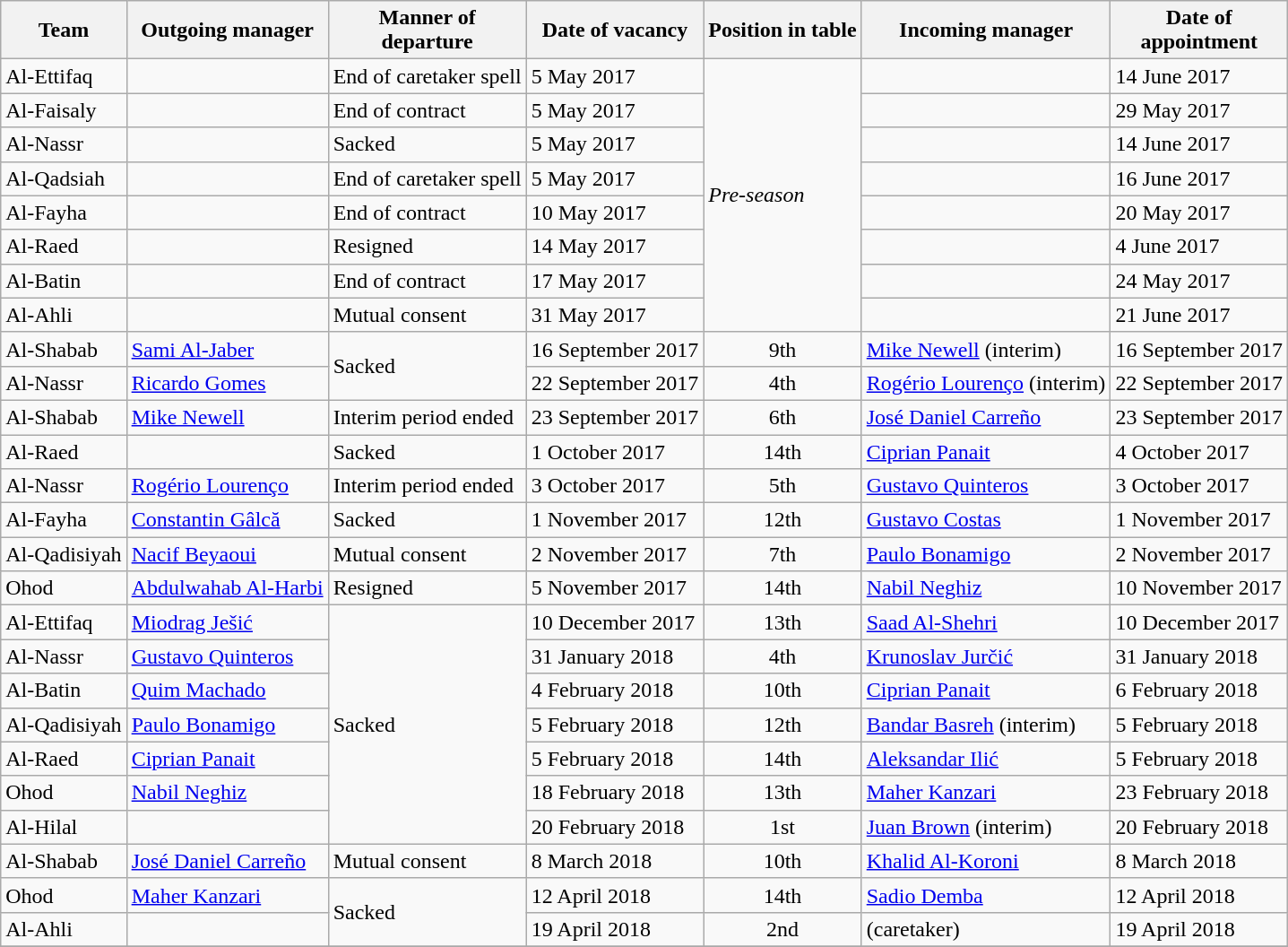<table class="wikitable sortable">
<tr>
<th>Team</th>
<th>Outgoing manager</th>
<th>Manner of<br>departure</th>
<th>Date of vacancy</th>
<th>Position in table</th>
<th>Incoming manager</th>
<th>Date of<br>appointment</th>
</tr>
<tr>
<td>Al-Ettifaq</td>
<td> </td>
<td>End of caretaker spell</td>
<td>5 May 2017</td>
<td rowspan=8><em>Pre-season</em></td>
<td> </td>
<td>14 June 2017</td>
</tr>
<tr>
<td>Al-Faisaly</td>
<td> </td>
<td>End of contract</td>
<td>5 May 2017</td>
<td> </td>
<td>29 May 2017</td>
</tr>
<tr>
<td>Al-Nassr</td>
<td> </td>
<td>Sacked</td>
<td>5 May 2017</td>
<td> </td>
<td>14 June 2017</td>
</tr>
<tr>
<td>Al-Qadsiah</td>
<td> </td>
<td>End of caretaker spell</td>
<td>5 May 2017</td>
<td> </td>
<td>16 June 2017</td>
</tr>
<tr>
<td>Al-Fayha</td>
<td> </td>
<td>End of contract</td>
<td>10 May 2017</td>
<td> </td>
<td>20 May 2017</td>
</tr>
<tr>
<td>Al-Raed</td>
<td> </td>
<td>Resigned</td>
<td>14 May 2017</td>
<td> </td>
<td>4 June 2017</td>
</tr>
<tr>
<td>Al-Batin</td>
<td> </td>
<td>End of contract</td>
<td>17 May 2017</td>
<td> </td>
<td>24 May 2017</td>
</tr>
<tr>
<td>Al-Ahli</td>
<td> </td>
<td>Mutual consent</td>
<td>31 May 2017</td>
<td> </td>
<td>21 June 2017</td>
</tr>
<tr>
<td>Al-Shabab</td>
<td> <a href='#'>Sami Al-Jaber</a></td>
<td rowspan=2>Sacked</td>
<td>16 September 2017</td>
<td align=center>9th</td>
<td> <a href='#'>Mike Newell</a> (interim)</td>
<td>16 September 2017</td>
</tr>
<tr>
<td>Al-Nassr</td>
<td> <a href='#'>Ricardo Gomes</a></td>
<td>22 September 2017</td>
<td align=center>4th</td>
<td> <a href='#'>Rogério Lourenço</a> (interim)</td>
<td>22 September 2017</td>
</tr>
<tr>
<td>Al-Shabab</td>
<td> <a href='#'>Mike Newell</a></td>
<td>Interim period ended</td>
<td>23 September 2017</td>
<td align=center>6th</td>
<td> <a href='#'>José Daniel Carreño</a></td>
<td>23 September 2017</td>
</tr>
<tr>
<td>Al-Raed</td>
<td> </td>
<td>Sacked</td>
<td>1 October 2017</td>
<td align=center>14th</td>
<td> <a href='#'>Ciprian Panait</a></td>
<td>4 October 2017</td>
</tr>
<tr>
<td>Al-Nassr</td>
<td> <a href='#'>Rogério Lourenço</a></td>
<td>Interim period ended</td>
<td>3 October 2017</td>
<td align=center>5th</td>
<td> <a href='#'>Gustavo Quinteros</a></td>
<td>3 October 2017</td>
</tr>
<tr>
<td>Al-Fayha</td>
<td> <a href='#'>Constantin Gâlcă</a></td>
<td>Sacked</td>
<td>1 November 2017</td>
<td align=center>12th</td>
<td> <a href='#'>Gustavo Costas</a></td>
<td>1 November 2017</td>
</tr>
<tr>
<td>Al-Qadisiyah</td>
<td> <a href='#'>Nacif Beyaoui</a></td>
<td>Mutual consent</td>
<td>2 November 2017</td>
<td align=center>7th</td>
<td> <a href='#'>Paulo Bonamigo</a></td>
<td>2 November 2017</td>
</tr>
<tr>
<td>Ohod</td>
<td> <a href='#'>Abdulwahab Al-Harbi</a></td>
<td>Resigned</td>
<td>5 November 2017</td>
<td align=center>14th</td>
<td> <a href='#'>Nabil Neghiz</a></td>
<td>10 November 2017</td>
</tr>
<tr>
<td>Al-Ettifaq</td>
<td> <a href='#'>Miodrag Ješić</a></td>
<td rowspan=7>Sacked</td>
<td>10 December 2017</td>
<td align=center>13th</td>
<td> <a href='#'>Saad Al-Shehri</a></td>
<td>10 December 2017</td>
</tr>
<tr>
<td>Al-Nassr</td>
<td> <a href='#'>Gustavo Quinteros</a></td>
<td>31 January 2018</td>
<td align=center>4th</td>
<td> <a href='#'>Krunoslav Jurčić</a></td>
<td>31 January 2018</td>
</tr>
<tr>
<td>Al-Batin</td>
<td> <a href='#'>Quim Machado</a></td>
<td>4 February 2018</td>
<td align=center>10th</td>
<td> <a href='#'>Ciprian Panait</a></td>
<td>6 February 2018</td>
</tr>
<tr>
<td>Al-Qadisiyah</td>
<td> <a href='#'>Paulo Bonamigo</a></td>
<td>5 February 2018</td>
<td align=center>12th</td>
<td> <a href='#'>Bandar Basreh</a> (interim)</td>
<td>5 February 2018</td>
</tr>
<tr>
<td>Al-Raed</td>
<td> <a href='#'>Ciprian Panait</a></td>
<td>5 February 2018</td>
<td align=center>14th</td>
<td> <a href='#'>Aleksandar Ilić</a></td>
<td>5 February 2018</td>
</tr>
<tr>
<td>Ohod</td>
<td> <a href='#'>Nabil Neghiz</a></td>
<td>18 February 2018</td>
<td align=center>13th</td>
<td> <a href='#'>Maher Kanzari</a></td>
<td>23 February 2018</td>
</tr>
<tr>
<td>Al-Hilal</td>
<td> </td>
<td>20 February 2018</td>
<td align=center>1st</td>
<td> <a href='#'>Juan Brown</a> (interim)</td>
<td>20 February 2018</td>
</tr>
<tr>
<td>Al-Shabab</td>
<td> <a href='#'>José Daniel Carreño</a></td>
<td>Mutual consent</td>
<td>8 March 2018</td>
<td align=center>10th</td>
<td> <a href='#'>Khalid Al-Koroni</a></td>
<td>8 March 2018</td>
</tr>
<tr>
<td>Ohod</td>
<td> <a href='#'>Maher Kanzari</a></td>
<td rowspan=2>Sacked</td>
<td>12 April 2018</td>
<td align=center>14th</td>
<td> <a href='#'>Sadio Demba</a></td>
<td>12 April 2018</td>
</tr>
<tr>
<td>Al-Ahli</td>
<td> </td>
<td>19 April 2018</td>
<td align=center>2nd</td>
<td>  (caretaker)</td>
<td>19 April 2018</td>
</tr>
<tr>
</tr>
</table>
